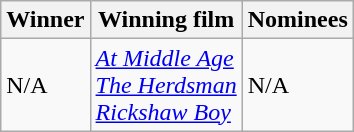<table class="wikitable">
<tr>
<th>Winner</th>
<th>Winning film</th>
<th>Nominees</th>
</tr>
<tr>
<td>N/A</td>
<td><em><a href='#'>At Middle Age</a></em><br><em><a href='#'>The Herdsman</a></em><br><em><a href='#'>Rickshaw Boy</a></em></td>
<td>N/A</td>
</tr>
</table>
